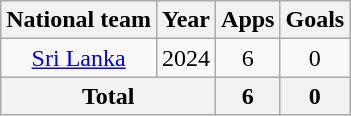<table class="wikitable" style="text-align:center">
<tr>
<th>National team</th>
<th>Year</th>
<th>Apps</th>
<th>Goals</th>
</tr>
<tr>
<td><a href='#'>Sri Lanka</a></td>
<td>2024</td>
<td>6</td>
<td>0</td>
</tr>
<tr>
<th colspan="2">Total</th>
<th>6</th>
<th>0</th>
</tr>
</table>
